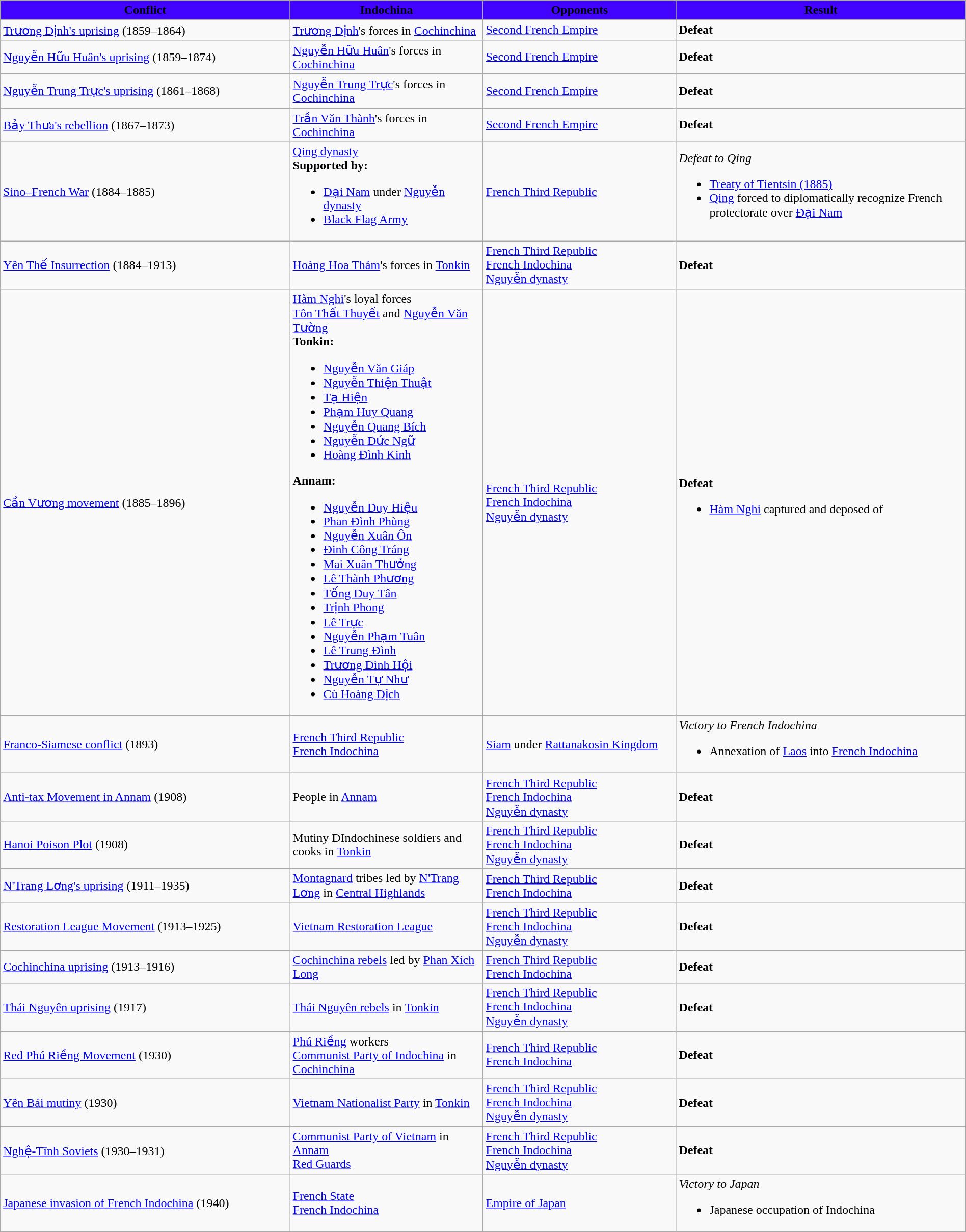<table class="wikitable" width="100%">
<tr>
<th style="background:#4203FF" width="30%"><span>Conflict</span></th>
<th style="background:#4203FF" width="20%"><span>Indochina</span></th>
<th style="background:#4203FF" width="20%"><span>Opponents</span></th>
<th style="background:#4203FF" width="30%"><span>Result</span></th>
</tr>
<tr>
<td><a href='#'>Trương Định's uprising</a> (1859–1864)</td>
<td><a href='#'>Trương Định</a>'s forces in <a href='#'>Cochinchina</a></td>
<td> <a href='#'>Second French Empire</a></td>
<td><strong>Defeat</strong></td>
</tr>
<tr>
<td><a href='#'>Nguyễn Hữu Huân's uprising</a> (1859–1874)</td>
<td><a href='#'>Nguyễn Hữu Huân</a>'s forces in <a href='#'>Cochinchina</a></td>
<td> <a href='#'>Second French Empire</a></td>
<td><strong>Defeat</strong></td>
</tr>
<tr>
<td><a href='#'>Nguyễn Trung Trực's uprising</a> (1861–1868)</td>
<td><a href='#'>Nguyễn Trung Trực</a>'s forces in <a href='#'>Cochinchina</a></td>
<td> <a href='#'>Second French Empire</a></td>
<td><strong>Defeat</strong></td>
</tr>
<tr>
<td><a href='#'>Bảy Thưa's rebellion</a> (1867–1873)</td>
<td><a href='#'>Trần Văn Thành</a>'s forces in <a href='#'>Cochinchina</a></td>
<td> <a href='#'>Second French Empire</a></td>
<td><strong>Defeat</strong></td>
</tr>
<tr>
<td><a href='#'>Sino–French War</a> (1884–1885)</td>
<td> <a href='#'>Qing dynasty</a> <br><strong>Supported by:</strong><br><ul><li> <a href='#'>Đại Nam</a> under <a href='#'>Nguyễn dynasty</a></li><li> <a href='#'>Black Flag Army</a></li></ul></td>
<td> <a href='#'>French Third Republic</a></td>
<td><em>Defeat to Qing</em><br><ul><li><a href='#'>Treaty of Tientsin (1885)</a></li><li><a href='#'>Qing</a> forced to diplomatically recognize French protectorate over <a href='#'>Đại Nam</a></li></ul></td>
</tr>
<tr>
<td><a href='#'>Yên Thế Insurrection</a> (1884–1913)</td>
<td><a href='#'>Hoàng Hoa Thám</a>'s forces in <a href='#'>Tonkin</a></td>
<td> <a href='#'>French Third Republic</a> <br> <a href='#'>French Indochina</a> <br>  <a href='#'>Nguyễn dynasty</a></td>
<td><strong>Defeat</strong></td>
</tr>
<tr>
<td><a href='#'>Cần Vương movement</a> (1885–1896)</td>
<td><a href='#'>Hàm Nghi</a>'s loyal forces <br><a href='#'>Tôn Thất Thuyết</a> and <a href='#'>Nguyễn Văn Tường</a><br><strong>Tonkin:</strong><ul><li><a href='#'>Nguyễn Văn Giáp</a></li><li><a href='#'>Nguyễn Thiện Thuật</a></li><li><a href='#'>Tạ Hiện</a></li><li><a href='#'>Phạm Huy Quang</a></li><li><a href='#'>Nguyễn Quang Bích</a></li><li><a href='#'>Nguyễn Đức Ngữ</a></li><li><a href='#'>Hoàng Đình Kinh</a></li></ul><strong>Annam:</strong><ul><li><a href='#'>Nguyễn Duy Hiệu</a></li><li><a href='#'>Phan Đình Phùng</a></li><li><a href='#'>Nguyễn Xuân Ôn</a></li><li><a href='#'>Đinh Công Tráng</a></li><li><a href='#'>Mai Xuân Thưởng</a></li><li><a href='#'>Lê Thành Phương</a></li><li><a href='#'>Tống Duy Tân</a></li><li><a href='#'>Trịnh Phong</a></li><li><a href='#'>Lê Trực</a></li><li><a href='#'>Nguyễn Phạm Tuân</a></li><li><a href='#'>Lê Trung Đình</a></li><li><a href='#'>Trương Đình Hội</a></li><li><a href='#'>Nguyễn Tự Như</a></li><li><a href='#'>Cù Hoàng Địch</a></li></ul></td>
<td> <a href='#'>French Third Republic</a> <br>  <a href='#'>French Indochina</a> <br>  <a href='#'>Nguyễn dynasty</a></td>
<td><strong>Defeat</strong><br><ul><li><a href='#'>Hàm Nghi</a> captured and deposed of</li></ul></td>
</tr>
<tr>
<td><a href='#'>Franco-Siamese conflict</a> (1893)</td>
<td> <a href='#'>French Third Republic</a> <br> <a href='#'>French Indochina</a></td>
<td> <a href='#'>Siam</a> under <a href='#'>Rattanakosin Kingdom</a></td>
<td><em>Victory to French Indochina</em><br><ul><li>Annexation of <a href='#'>Laos</a> into <a href='#'>French Indochina</a></li></ul></td>
</tr>
<tr>
<td><a href='#'>Anti-tax Movement in Annam</a> (1908)</td>
<td>People in <a href='#'>Annam</a></td>
<td> <a href='#'>French Third Republic</a> <br> <a href='#'>French Indochina</a> <br>  <a href='#'>Nguyễn dynasty</a></td>
<td><strong>Defeat</strong></td>
</tr>
<tr>
<td><a href='#'>Hanoi Poison Plot</a> (1908)</td>
<td>Mutiny ĐIndochinese soldiers and cooks in <a href='#'>Tonkin</a></td>
<td> <a href='#'>French Third Republic</a> <br> <a href='#'>French Indochina</a> <br>  <a href='#'>Nguyễn dynasty</a></td>
<td><strong>Defeat</strong></td>
</tr>
<tr>
<td><a href='#'>N'Trang Lơng's uprising</a> (1911–1935)</td>
<td><a href='#'>Montagnard</a> tribes led by <a href='#'>N'Trang Lơng</a> in <a href='#'>Central Highlands</a></td>
<td> <a href='#'>French Third Republic</a> <br> <a href='#'>French Indochina</a></td>
<td><strong>Defeat</strong></td>
</tr>
<tr>
<td><a href='#'>Restoration League Movement</a> (1913–1925)</td>
<td> <a href='#'>Vietnam Restoration League</a></td>
<td> <a href='#'>French Third Republic</a> <br> <a href='#'>French Indochina</a> <br>  <a href='#'>Nguyễn dynasty</a></td>
<td><strong>Defeat</strong></td>
</tr>
<tr>
<td><a href='#'>Cochinchina uprising</a> (1913–1916)</td>
<td><a href='#'>Cochinchina rebels</a> led by <a href='#'>Phan Xích Long</a></td>
<td> <a href='#'>French Third Republic</a> <br>  <a href='#'>French Indochina</a></td>
<td><strong>Defeat</strong></td>
</tr>
<tr>
<td><a href='#'>Thái Nguyên uprising</a> (1917)</td>
<td><a href='#'>Thái Nguyên rebels</a> in <a href='#'>Tonkin</a></td>
<td> <a href='#'>French Third Republic</a> <br> <a href='#'>French Indochina</a> <br>  <a href='#'>Nguyễn dynasty</a></td>
<td><strong>Defeat</strong></td>
</tr>
<tr>
<td><a href='#'>Red Phú Riềng Movement</a> (1930)</td>
<td><a href='#'>Phú Riềng</a> workers <br>  <a href='#'>Communist Party of Indochina</a> in <a href='#'>Cochinchina</a></td>
<td> <a href='#'>French Third Republic</a> <br> <a href='#'>French Indochina</a></td>
<td><strong>Defeat</strong></td>
</tr>
<tr>
<td><a href='#'>Yên Bái mutiny</a> (1930)</td>
<td> <a href='#'>Vietnam Nationalist Party</a> in <a href='#'>Tonkin</a></td>
<td> <a href='#'>French Third Republic</a><br> <a href='#'>French Indochina</a> <br>  <a href='#'>Nguyễn dynasty</a></td>
<td><strong>Defeat</strong></td>
</tr>
<tr>
<td><a href='#'>Nghệ-Tĩnh Soviets</a> (1930–1931)</td>
<td> <a href='#'>Communist Party of Vietnam</a> in <a href='#'>Annam</a> <br> <a href='#'>Red Guards</a></td>
<td> <a href='#'>French Third Republic</a><br> <a href='#'>French Indochina</a> <br>  <a href='#'>Nguyễn dynasty</a></td>
<td><strong>Defeat</strong></td>
</tr>
<tr>
<td><a href='#'>Japanese invasion of French Indochina</a> (1940)</td>
<td> <a href='#'>French State</a><br> <a href='#'>French Indochina</a></td>
<td> <a href='#'>Empire of Japan</a></td>
<td><em>Victory to Japan</em><br><ul><li>Japanese occupation of Indochina</li></ul></td>
</tr>
</table>
